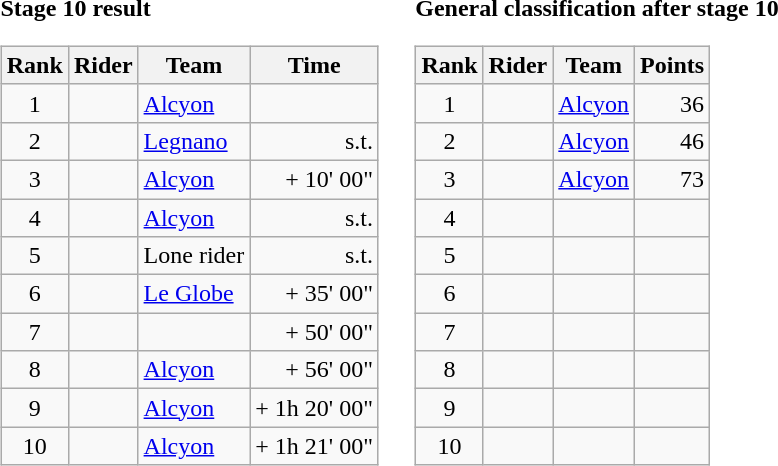<table>
<tr>
<td><strong>Stage 10 result</strong><br><table class="wikitable">
<tr>
<th scope="col">Rank</th>
<th scope="col">Rider</th>
<th scope="col">Team</th>
<th scope="col">Time</th>
</tr>
<tr>
<td style="text-align:center;">1</td>
<td></td>
<td><a href='#'>Alcyon</a></td>
<td style="text-align:right;"></td>
</tr>
<tr>
<td style="text-align:center;">2</td>
<td></td>
<td><a href='#'>Legnano</a></td>
<td style="text-align:right;">s.t.</td>
</tr>
<tr>
<td style="text-align:center;">3</td>
<td></td>
<td><a href='#'>Alcyon</a></td>
<td style="text-align:right;">+ 10' 00"</td>
</tr>
<tr>
<td style="text-align:center;">4</td>
<td></td>
<td><a href='#'>Alcyon</a></td>
<td style="text-align:right;">s.t.</td>
</tr>
<tr>
<td style="text-align:center;">5</td>
<td></td>
<td>Lone rider</td>
<td style="text-align:right;">s.t.</td>
</tr>
<tr>
<td style="text-align:center;">6</td>
<td></td>
<td><a href='#'>Le Globe</a></td>
<td style="text-align:right;">+ 35' 00"</td>
</tr>
<tr>
<td style="text-align:center;">7</td>
<td></td>
<td></td>
<td style="text-align:right;">+ 50' 00"</td>
</tr>
<tr>
<td style="text-align:center;">8</td>
<td></td>
<td><a href='#'>Alcyon</a></td>
<td style="text-align:right;">+ 56' 00"</td>
</tr>
<tr>
<td style="text-align:center;">9</td>
<td></td>
<td><a href='#'>Alcyon</a></td>
<td style="text-align:right;">+ 1h 20' 00"</td>
</tr>
<tr>
<td style="text-align:center;">10</td>
<td></td>
<td><a href='#'>Alcyon</a></td>
<td style="text-align:right;">+ 1h 21' 00"</td>
</tr>
</table>
</td>
<td></td>
<td><strong>General classification after stage 10</strong><br><table class="wikitable">
<tr>
<th scope="col">Rank</th>
<th scope="col">Rider</th>
<th scope="col">Team</th>
<th scope="col">Points</th>
</tr>
<tr>
<td style="text-align:center;">1</td>
<td></td>
<td><a href='#'>Alcyon</a></td>
<td style="text-align:right;">36</td>
</tr>
<tr>
<td style="text-align:center;">2</td>
<td></td>
<td><a href='#'>Alcyon</a></td>
<td style="text-align:right;">46</td>
</tr>
<tr>
<td style="text-align:center;">3</td>
<td></td>
<td><a href='#'>Alcyon</a></td>
<td style="text-align:right;">73</td>
</tr>
<tr>
<td style="text-align:center;">4</td>
<td></td>
<td></td>
<td></td>
</tr>
<tr>
<td style="text-align:center;">5</td>
<td></td>
<td></td>
<td></td>
</tr>
<tr>
<td style="text-align:center;">6</td>
<td></td>
<td></td>
<td></td>
</tr>
<tr>
<td style="text-align:center;">7</td>
<td></td>
<td></td>
<td></td>
</tr>
<tr>
<td style="text-align:center;">8</td>
<td></td>
<td></td>
<td></td>
</tr>
<tr>
<td style="text-align:center;">9</td>
<td></td>
<td></td>
<td></td>
</tr>
<tr>
<td style="text-align:center;">10</td>
<td></td>
<td></td>
<td></td>
</tr>
</table>
</td>
</tr>
</table>
